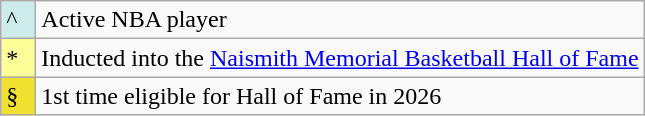<table class="wikitable">
<tr>
<td style="background:#CFECEC; width:1em">^</td>
<td>Active NBA player</td>
</tr>
<tr>
<td style="background:#FFFF99; width:1em">*</td>
<td>Inducted into the <a href='#'>Naismith Memorial Basketball Hall of Fame</a></td>
</tr>
<tr>
<td style="background:#F0E130; width:1em">§</td>
<td>1st time eligible for Hall of Fame in 2026</td>
</tr>
</table>
